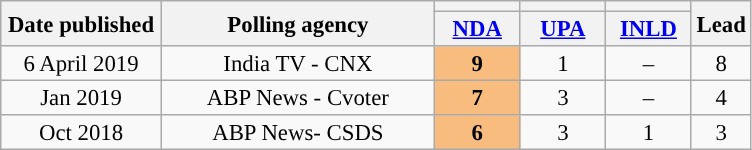<table class="wikitable sortable" style="text-align:center;font-size:95%;line-height:16px">
<tr>
<th rowspan="2" width="100px">Date published</th>
<th rowspan="2" width="175px">Polling agency</th>
<th style="background:"></th>
<th style="background:"></th>
<th style="background:"></th>
<th rowspan="2">Lead</th>
</tr>
<tr>
<th width="50px" class="unsortable"><a href='#'>NDA</a></th>
<th width="50px" class="unsortable"><a href='#'>UPA</a></th>
<th width="50px" class="unsortable"><a href='#'>INLD</a></th>
</tr>
<tr>
<td>6 April 2019</td>
<td>India TV - CNX</td>
<td style="background:#F9BC7F"><strong>9</strong></td>
<td>1</td>
<td>–</td>
<td style="background:"><span>8</span></td>
</tr>
<tr>
<td>Jan 2019</td>
<td>ABP News - Cvoter</td>
<td style="background:#F9BC7F"><strong>7</strong></td>
<td>3</td>
<td>–</td>
<td style="background:"><span>4</span></td>
</tr>
<tr>
<td>Oct 2018</td>
<td>ABP News- CSDS</td>
<td style="background:#F9BC7F"><strong>6</strong></td>
<td>3</td>
<td>1</td>
<td style="background:"><span>3</span></td>
</tr>
</table>
